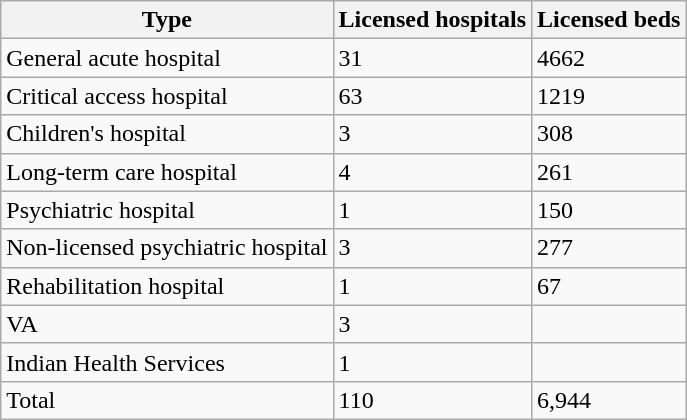<table class="wikitable plainrowheaders" summary="Breakout of hospitals in Nebraska by type">
<tr>
<th>Type</th>
<th>Licensed hospitals</th>
<th>Licensed beds</th>
</tr>
<tr>
<td>General acute hospital</td>
<td>31</td>
<td>4662</td>
</tr>
<tr>
<td>Critical access hospital</td>
<td>63</td>
<td>1219</td>
</tr>
<tr>
<td>Children's hospital</td>
<td>3</td>
<td>308</td>
</tr>
<tr>
<td>Long-term care hospital</td>
<td>4</td>
<td>261</td>
</tr>
<tr>
<td>Psychiatric hospital</td>
<td>1</td>
<td>150</td>
</tr>
<tr>
<td>Non-licensed psychiatric hospital</td>
<td>3</td>
<td>277</td>
</tr>
<tr>
<td>Rehabilitation hospital</td>
<td>1</td>
<td>67</td>
</tr>
<tr>
<td>VA</td>
<td>3</td>
<td></td>
</tr>
<tr>
<td>Indian Health Services</td>
<td>1</td>
<td></td>
</tr>
<tr>
<td>Total</td>
<td>110</td>
<td>6,944</td>
</tr>
</table>
